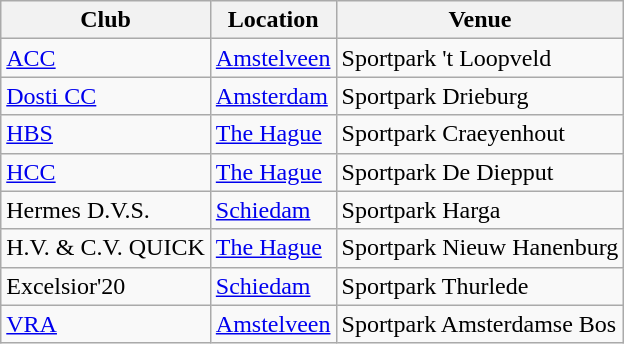<table class="wikitable sortable">
<tr>
<th>Club</th>
<th>Location</th>
<th>Venue</th>
</tr>
<tr>
<td><a href='#'>ACC</a></td>
<td><a href='#'>Amstelveen</a></td>
<td>Sportpark 't Loopveld</td>
</tr>
<tr>
<td><a href='#'>Dosti CC</a></td>
<td><a href='#'>Amsterdam</a></td>
<td>Sportpark Drieburg</td>
</tr>
<tr>
<td><a href='#'>HBS</a></td>
<td><a href='#'>The Hague</a></td>
<td>Sportpark Craeyenhout</td>
</tr>
<tr>
<td><a href='#'>HCC</a></td>
<td><a href='#'>The Hague</a></td>
<td>Sportpark De Diepput</td>
</tr>
<tr>
<td>Hermes D.V.S.</td>
<td><a href='#'>Schiedam</a></td>
<td>Sportpark Harga</td>
</tr>
<tr>
<td>H.V. & C.V. QUICK</td>
<td><a href='#'>The Hague</a></td>
<td>Sportpark Nieuw Hanenburg</td>
</tr>
<tr>
<td>Excelsior'20</td>
<td><a href='#'>Schiedam</a></td>
<td>Sportpark Thurlede</td>
</tr>
<tr>
<td><a href='#'>VRA</a></td>
<td><a href='#'>Amstelveen</a></td>
<td>Sportpark Amsterdamse Bos</td>
</tr>
</table>
